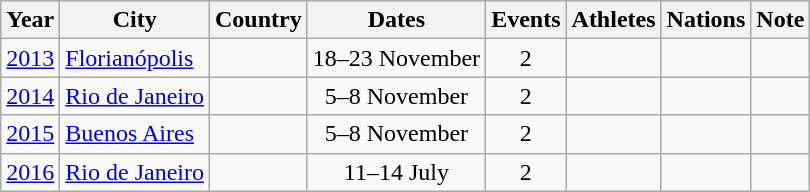<table class="wikitable">
<tr>
<th>Year</th>
<th>City</th>
<th>Country</th>
<th>Dates</th>
<th>Events</th>
<th>Athletes</th>
<th>Nations</th>
<th>Note</th>
</tr>
<tr>
<td><a href='#'>2013</a></td>
<td><a href='#'>Florianópolis</a></td>
<td></td>
<td align=center>18–23 November</td>
<td align=center>2</td>
<td align=center></td>
<td align=center></td>
<td></td>
</tr>
<tr>
<td><a href='#'>2014</a></td>
<td><a href='#'>Rio de Janeiro</a></td>
<td></td>
<td align=center>5–8 November</td>
<td align=center>2</td>
<td align=center></td>
<td align=center></td>
<td></td>
</tr>
<tr>
<td><a href='#'>2015</a></td>
<td><a href='#'>Buenos Aires</a></td>
<td></td>
<td align=center>5–8 November</td>
<td align=center>2</td>
<td align=center></td>
<td align=center></td>
<td></td>
</tr>
<tr>
<td><a href='#'>2016</a></td>
<td><a href='#'>Rio de Janeiro</a></td>
<td></td>
<td align=center>11–14 July</td>
<td align=center>2</td>
<td align=center></td>
<td align=center></td>
<td></td>
</tr>
</table>
